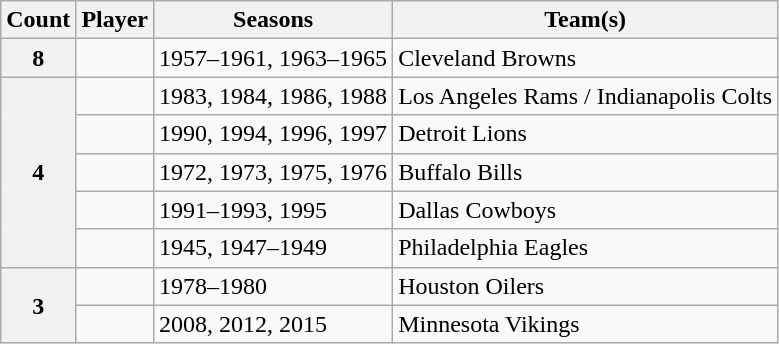<table class="wikitable sortable">
<tr>
<th scope=col>Count</th>
<th scope=col>Player</th>
<th scope=col>Seasons</th>
<th scope=col>Team(s)</th>
</tr>
<tr>
<th scope=row>8</th>
<td></td>
<td>1957–1961, 1963–1965</td>
<td>Cleveland Browns</td>
</tr>
<tr>
<th scope=rowgroup rowspan=5>4</th>
<td></td>
<td>1983, 1984, 1986, 1988</td>
<td>Los Angeles Rams / Indianapolis Colts</td>
</tr>
<tr>
<td></td>
<td>1990, 1994, 1996, 1997</td>
<td>Detroit Lions</td>
</tr>
<tr>
<td></td>
<td>1972, 1973, 1975, 1976</td>
<td>Buffalo Bills</td>
</tr>
<tr>
<td></td>
<td>1991–1993, 1995</td>
<td>Dallas Cowboys</td>
</tr>
<tr>
<td></td>
<td>1945, 1947–1949</td>
<td>Philadelphia Eagles</td>
</tr>
<tr>
<th scope=rowgroup rowspan=3>3</th>
<td></td>
<td>1978–1980</td>
<td>Houston Oilers</td>
</tr>
<tr>
<td></td>
<td>2008, 2012, 2015</td>
<td>Minnesota Vikings</td>
</tr>
</table>
